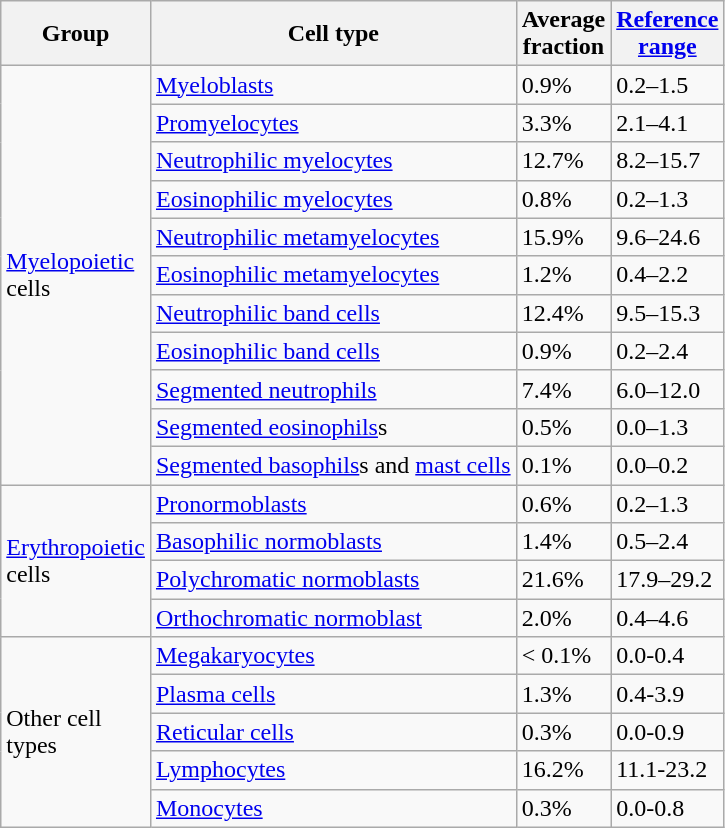<table class="wikitable">
<tr>
<th>Group</th>
<th>Cell type</th>
<th>Average<br> fraction</th>
<th><a href='#'>Reference<br> range</a></th>
</tr>
<tr>
<td rowspan="11"><a href='#'>Myelopoietic</a> <br>cells</td>
<td><a href='#'>Myeloblasts</a></td>
<td>0.9%</td>
<td>0.2–1.5</td>
</tr>
<tr>
<td><a href='#'>Promyelocytes</a></td>
<td>3.3%</td>
<td>2.1–4.1</td>
</tr>
<tr>
<td><a href='#'>Neutrophilic myelocytes</a></td>
<td>12.7%</td>
<td>8.2–15.7</td>
</tr>
<tr>
<td><a href='#'>Eosinophilic myelocytes</a></td>
<td>0.8%</td>
<td>0.2–1.3</td>
</tr>
<tr>
<td><a href='#'>Neutrophilic metamyelocytes</a></td>
<td>15.9%</td>
<td>9.6–24.6</td>
</tr>
<tr>
<td><a href='#'>Eosinophilic metamyelocytes</a></td>
<td>1.2%</td>
<td>0.4–2.2</td>
</tr>
<tr>
<td><a href='#'>Neutrophilic band cells</a></td>
<td>12.4%</td>
<td>9.5–15.3</td>
</tr>
<tr>
<td><a href='#'>Eosinophilic band cells</a></td>
<td>0.9%</td>
<td>0.2–2.4</td>
</tr>
<tr>
<td><a href='#'>Segmented neutrophils</a></td>
<td>7.4%</td>
<td>6.0–12.0</td>
</tr>
<tr>
<td><a href='#'>Segmented eosinophils</a>s</td>
<td>0.5%</td>
<td>0.0–1.3</td>
</tr>
<tr>
<td><a href='#'>Segmented basophils</a>s and <a href='#'>mast cells</a></td>
<td>0.1%</td>
<td>0.0–0.2</td>
</tr>
<tr>
<td rowspan="4"><a href='#'>Erythropoietic</a> <br>cells</td>
<td><a href='#'>Pronormoblasts</a></td>
<td>0.6%</td>
<td>0.2–1.3</td>
</tr>
<tr>
<td><a href='#'>Basophilic normoblasts</a></td>
<td>1.4%</td>
<td>0.5–2.4</td>
</tr>
<tr>
<td><a href='#'>Polychromatic normoblasts</a></td>
<td>21.6%</td>
<td>17.9–29.2</td>
</tr>
<tr>
<td><a href='#'>Orthochromatic normoblast</a></td>
<td>2.0%</td>
<td>0.4–4.6</td>
</tr>
<tr>
<td rowspan="5">Other cell <br>types</td>
<td><a href='#'>Megakaryocytes</a></td>
<td>< 0.1%</td>
<td>0.0-0.4</td>
</tr>
<tr>
<td><a href='#'>Plasma cells</a></td>
<td>1.3%</td>
<td>0.4-3.9</td>
</tr>
<tr>
<td><a href='#'>Reticular cells</a></td>
<td>0.3%</td>
<td>0.0-0.9</td>
</tr>
<tr>
<td><a href='#'>Lymphocytes</a></td>
<td>16.2%</td>
<td>11.1-23.2</td>
</tr>
<tr>
<td><a href='#'>Monocytes</a></td>
<td>0.3%</td>
<td>0.0-0.8</td>
</tr>
</table>
